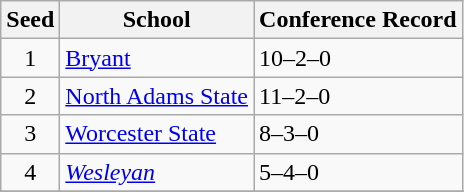<table class="wikitable">
<tr>
<th>Seed</th>
<th>School</th>
<th>Conference Record</th>
</tr>
<tr>
<td align=center>1</td>
<td><a href='#'>Bryant</a></td>
<td>10–2–0</td>
</tr>
<tr>
<td align=center>2</td>
<td><a href='#'>North Adams State</a></td>
<td>11–2–0</td>
</tr>
<tr>
<td align=center>3</td>
<td><a href='#'>Worcester State</a></td>
<td>8–3–0</td>
</tr>
<tr>
<td align=center>4</td>
<td><em><a href='#'>Wesleyan</a></em></td>
<td>5–4–0</td>
</tr>
<tr>
</tr>
</table>
